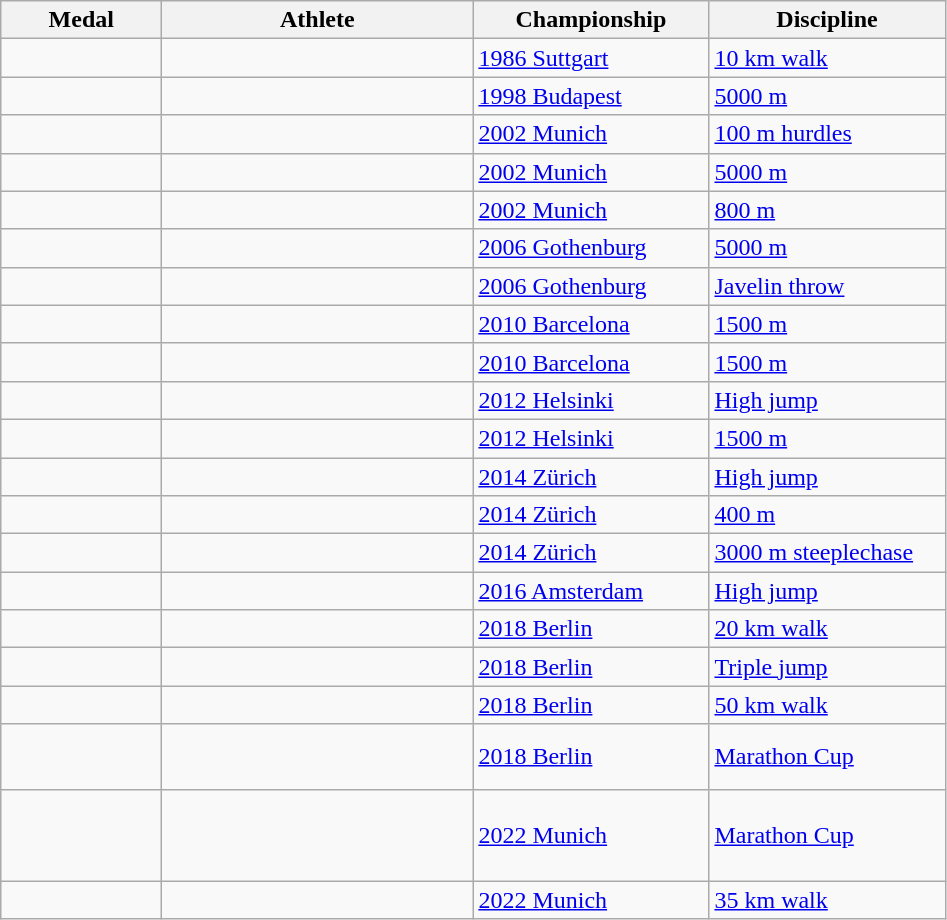<table class="sortable wikitable" font-size:90%;>
<tr>
<th align="center" width=100>Medal</th>
<th align="center" width=200>Athlete</th>
<th align="center" width=150>Championship</th>
<th align="center" width=150>Discipline</th>
</tr>
<tr>
<td></td>
<td align="left"></td>
<td><a href='#'>1986 Suttgart</a></td>
<td><a href='#'>10 km walk</a></td>
</tr>
<tr>
<td></td>
<td align="left"></td>
<td><a href='#'>1998 Budapest</a></td>
<td><a href='#'>5000 m</a></td>
</tr>
<tr>
<td></td>
<td align="left"></td>
<td><a href='#'>2002 Munich</a></td>
<td><a href='#'>100 m hurdles</a></td>
</tr>
<tr>
<td></td>
<td align="left"></td>
<td><a href='#'>2002 Munich</a></td>
<td><a href='#'>5000 m</a></td>
</tr>
<tr>
<td></td>
<td align="left"></td>
<td><a href='#'>2002 Munich</a></td>
<td><a href='#'>800 m</a></td>
</tr>
<tr>
<td></td>
<td align="left"></td>
<td><a href='#'>2006 Gothenburg</a></td>
<td><a href='#'>5000 m</a></td>
</tr>
<tr>
<td></td>
<td align="left"></td>
<td><a href='#'>2006 Gothenburg</a></td>
<td><a href='#'>Javelin throw</a></td>
</tr>
<tr>
<td></td>
<td align="left"></td>
<td><a href='#'>2010 Barcelona</a></td>
<td><a href='#'>1500 m</a></td>
</tr>
<tr>
<td></td>
<td align="left"></td>
<td><a href='#'>2010 Barcelona</a></td>
<td><a href='#'>1500 m</a></td>
</tr>
<tr>
<td></td>
<td align="left"></td>
<td><a href='#'>2012 Helsinki</a></td>
<td><a href='#'>High jump</a></td>
</tr>
<tr>
<td></td>
<td align="left"></td>
<td><a href='#'>2012 Helsinki</a></td>
<td><a href='#'>1500 m</a></td>
</tr>
<tr>
<td></td>
<td align="left"></td>
<td><a href='#'>2014 Zürich</a></td>
<td><a href='#'>High jump</a></td>
</tr>
<tr>
<td></td>
<td align="left"></td>
<td><a href='#'>2014 Zürich</a></td>
<td><a href='#'>400 m</a></td>
</tr>
<tr>
<td></td>
<td align="left"></td>
<td><a href='#'>2014 Zürich</a></td>
<td><a href='#'>3000 m steeplechase</a></td>
</tr>
<tr>
<td></td>
<td align="left"></td>
<td><a href='#'>2016 Amsterdam</a></td>
<td><a href='#'>High jump</a></td>
</tr>
<tr>
<td></td>
<td align="left"></td>
<td><a href='#'>2018 Berlin</a></td>
<td><a href='#'>20 km walk</a></td>
</tr>
<tr>
<td></td>
<td align="left"></td>
<td><a href='#'>2018 Berlin</a></td>
<td><a href='#'>Triple jump</a></td>
</tr>
<tr>
<td></td>
<td align="left"></td>
<td><a href='#'>2018 Berlin</a></td>
<td><a href='#'>50 km walk</a></td>
</tr>
<tr>
<td></td>
<td align="left"><br><br></td>
<td><a href='#'>2018 Berlin</a></td>
<td><a href='#'>Marathon Cup</a></td>
</tr>
<tr>
<td></td>
<td align="left"><br><br><br></td>
<td><a href='#'>2022 Munich</a></td>
<td><a href='#'>Marathon Cup</a></td>
</tr>
<tr>
<td></td>
<td align="left"></td>
<td><a href='#'>2022 Munich</a></td>
<td><a href='#'>35 km walk</a></td>
</tr>
</table>
